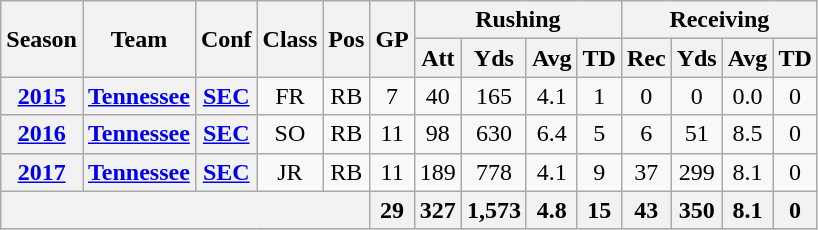<table class="wikitable" style="text-align: center;">
<tr>
<th rowspan="2">Season</th>
<th rowspan="2">Team</th>
<th rowspan="2">Conf</th>
<th rowspan="2">Class</th>
<th rowspan="2">Pos</th>
<th rowspan="2">GP</th>
<th colspan="4">Rushing</th>
<th colspan="4">Receiving</th>
</tr>
<tr>
<th>Att</th>
<th>Yds</th>
<th>Avg</th>
<th>TD</th>
<th>Rec</th>
<th>Yds</th>
<th>Avg</th>
<th>TD</th>
</tr>
<tr>
<th><a href='#'>2015</a></th>
<th><a href='#'>Tennessee</a></th>
<th><a href='#'>SEC</a></th>
<td>FR</td>
<td>RB</td>
<td>7</td>
<td>40</td>
<td>165</td>
<td>4.1</td>
<td>1</td>
<td>0</td>
<td>0</td>
<td>0.0</td>
<td>0</td>
</tr>
<tr>
<th><a href='#'>2016</a></th>
<th><a href='#'>Tennessee</a></th>
<th><a href='#'>SEC</a></th>
<td>SO</td>
<td>RB</td>
<td>11</td>
<td>98</td>
<td>630</td>
<td>6.4</td>
<td>5</td>
<td>6</td>
<td>51</td>
<td>8.5</td>
<td>0</td>
</tr>
<tr>
<th><a href='#'>2017</a></th>
<th><a href='#'>Tennessee</a></th>
<th><a href='#'>SEC</a></th>
<td>JR</td>
<td>RB</td>
<td>11</td>
<td>189</td>
<td>778</td>
<td>4.1</td>
<td>9</td>
<td>37</td>
<td>299</td>
<td>8.1</td>
<td>0</td>
</tr>
<tr>
<th colspan="5"></th>
<th>29</th>
<th>327</th>
<th>1,573</th>
<th>4.8</th>
<th>15</th>
<th>43</th>
<th>350</th>
<th>8.1</th>
<th>0</th>
</tr>
</table>
